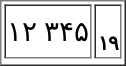<table style="margin:1em auto;" border="1">
<tr size="40">
<td style="text-align:center; background:white; font-size:14pt; color:black;">۱۲  ۳۴۵</td>
<td style="text-align:center; background:white; font-size:10pt; color:black;"><small></small><br><strong>۱۹</strong></td>
</tr>
<tr>
</tr>
</table>
